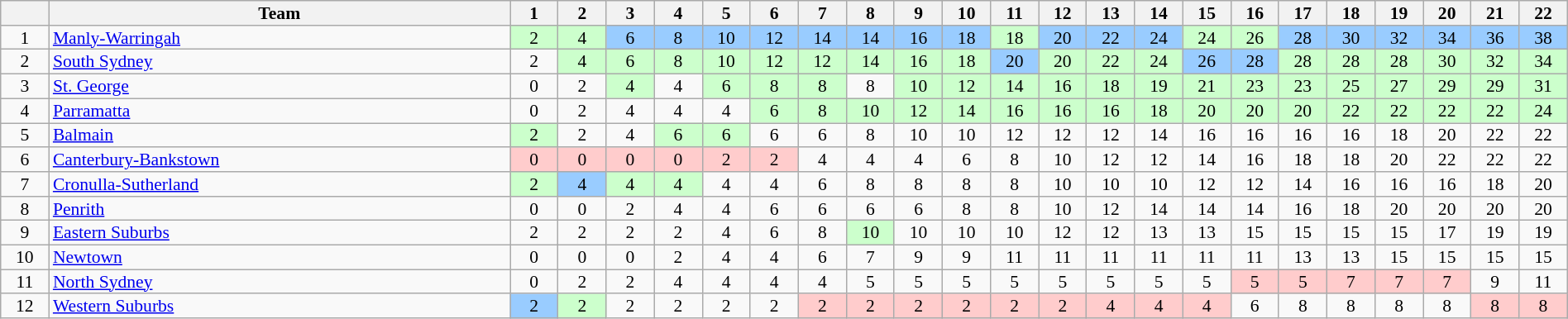<table class="wikitable" style="text-align:center; line-height: 90%; font-size:90%;" width=100%>
<tr>
<th width=20 abbr="Position"></th>
<th width=250>Team</th>
<th width=20 abbr="Round 1">1</th>
<th width=20 abbr="Round 2">2</th>
<th width=20 abbr="Round 3">3</th>
<th width=20 abbr="Round 4">4</th>
<th width=20 abbr="Round 5">5</th>
<th width=20 abbr="Round 6">6</th>
<th width=20 abbr="Round 7">7</th>
<th width=20 abbr="Round 8">8</th>
<th width=20 abbr="Round 9">9</th>
<th width=20 abbr="Round 10">10</th>
<th width=20 abbr="Round 11">11</th>
<th width=20 abbr="Round 12">12</th>
<th width=20 abbr="Round 13">13</th>
<th width=20 abbr="Round 14">14</th>
<th width=20 abbr="Round 15">15</th>
<th width=20 abbr="Round 16">16</th>
<th width=20 abbr="Round 17">17</th>
<th width=20 abbr="Round 18">18</th>
<th width=20 abbr="Round 19">19</th>
<th width=20 abbr="Round 20">20</th>
<th width=20 abbr="Round 21">21</th>
<th width=20 abbr="Round 22">22</th>
</tr>
<tr>
<td>1</td>
<td style="text-align:left;"> <a href='#'>Manly-Warringah</a></td>
<td style="background: #ccffcc;">2</td>
<td style="background: #ccffcc;">4</td>
<td style="background: #99ccff;">6</td>
<td style="background: #99ccff;">8</td>
<td style="background: #99ccff;">10</td>
<td style="background: #99ccff;">12</td>
<td style="background: #99ccff;">14</td>
<td style="background: #99ccff;">14</td>
<td style="background: #99ccff;">16</td>
<td style="background: #99ccff;">18</td>
<td style="background: #ccffcc;">18</td>
<td style="background: #99ccff;">20</td>
<td style="background: #99ccff;">22</td>
<td style="background: #99ccff;">24</td>
<td style="background: #ccffcc;">24</td>
<td style="background: #ccffcc;">26</td>
<td style="background: #99ccff;">28</td>
<td style="background: #99ccff;">30</td>
<td style="background: #99ccff;">32</td>
<td style="background: #99ccff;">34</td>
<td style="background: #99ccff;">36</td>
<td style="background: #99ccff;">38</td>
</tr>
<tr>
<td>2</td>
<td style="text-align:left;"> <a href='#'>South Sydney</a></td>
<td>2</td>
<td style="background: #ccffcc;">4</td>
<td style="background: #ccffcc;">6</td>
<td style="background: #ccffcc;">8</td>
<td style="background: #ccffcc;">10</td>
<td style="background: #ccffcc;">12</td>
<td style="background: #ccffcc;">12</td>
<td style="background: #ccffcc;">14</td>
<td style="background: #ccffcc;">16</td>
<td style="background: #ccffcc;">18</td>
<td style="background: #99ccff;">20</td>
<td style="background: #ccffcc;">20</td>
<td style="background: #ccffcc;">22</td>
<td style="background: #ccffcc;">24</td>
<td style="background: #99ccff;">26</td>
<td style="background: #99ccff;">28</td>
<td style="background: #ccffcc;">28</td>
<td style="background: #ccffcc;">28</td>
<td style="background: #ccffcc;">28</td>
<td style="background: #ccffcc;">30</td>
<td style="background: #ccffcc;">32</td>
<td style="background: #ccffcc;">34</td>
</tr>
<tr>
<td>3</td>
<td style="text-align:left;"> <a href='#'>St. George</a></td>
<td>0</td>
<td>2</td>
<td style="background: #ccffcc;">4</td>
<td>4</td>
<td style="background: #ccffcc;">6</td>
<td style="background: #ccffcc;">8</td>
<td style="background: #ccffcc;">8</td>
<td>8</td>
<td style="background: #ccffcc;">10</td>
<td style="background: #ccffcc;">12</td>
<td style="background: #ccffcc;">14</td>
<td style="background: #ccffcc;">16</td>
<td style="background: #ccffcc;">18</td>
<td style="background: #ccffcc;">19</td>
<td style="background: #ccffcc;">21</td>
<td style="background: #ccffcc;">23</td>
<td style="background: #ccffcc;">23</td>
<td style="background: #ccffcc;">25</td>
<td style="background: #ccffcc;">27</td>
<td style="background: #ccffcc;">29</td>
<td style="background: #ccffcc;">29</td>
<td style="background: #ccffcc;">31</td>
</tr>
<tr>
<td>4</td>
<td style="text-align:left;"> <a href='#'>Parramatta</a></td>
<td>0</td>
<td>2</td>
<td>4</td>
<td>4</td>
<td>4</td>
<td style="background: #ccffcc;">6</td>
<td style="background: #ccffcc;">8</td>
<td style="background: #ccffcc;">10</td>
<td style="background: #ccffcc;">12</td>
<td style="background: #ccffcc;">14</td>
<td style="background: #ccffcc;">16</td>
<td style="background: #ccffcc;">16</td>
<td style="background: #ccffcc;">16</td>
<td style="background: #ccffcc;">18</td>
<td style="background: #ccffcc;">20</td>
<td style="background: #ccffcc;">20</td>
<td style="background: #ccffcc;">20</td>
<td style="background: #ccffcc;">22</td>
<td style="background: #ccffcc;">22</td>
<td style="background: #ccffcc;">22</td>
<td style="background: #ccffcc;">22</td>
<td style="background: #ccffcc;">24</td>
</tr>
<tr>
<td>5</td>
<td style="text-align:left;"> <a href='#'>Balmain</a></td>
<td style="background: #ccffcc;">2</td>
<td>2</td>
<td>4</td>
<td style="background: #ccffcc;">6</td>
<td style="background: #ccffcc;">6</td>
<td>6</td>
<td>6</td>
<td>8</td>
<td>10</td>
<td>10</td>
<td>12</td>
<td>12</td>
<td>12</td>
<td>14</td>
<td>16</td>
<td>16</td>
<td>16</td>
<td>16</td>
<td>18</td>
<td>20</td>
<td>22</td>
<td>22</td>
</tr>
<tr>
<td>6</td>
<td style="text-align:left;"> <a href='#'>Canterbury-Bankstown</a></td>
<td style="background: #ffcccc;">0</td>
<td style="background: #ffcccc;">0</td>
<td style="background: #ffcccc;">0</td>
<td style="background: #ffcccc;">0</td>
<td style="background: #ffcccc;">2</td>
<td style="background: #ffcccc;">2</td>
<td>4</td>
<td>4</td>
<td>4</td>
<td>6</td>
<td>8</td>
<td>10</td>
<td>12</td>
<td>12</td>
<td>14</td>
<td>16</td>
<td>18</td>
<td>18</td>
<td>20</td>
<td>22</td>
<td>22</td>
<td>22</td>
</tr>
<tr>
<td>7</td>
<td style="text-align:left;"> <a href='#'>Cronulla-Sutherland</a></td>
<td style="background: #ccffcc;">2</td>
<td style="background: #99ccff;">4</td>
<td style="background: #ccffcc;">4</td>
<td style="background: #ccffcc;">4</td>
<td>4</td>
<td>4</td>
<td>6</td>
<td>8</td>
<td>8</td>
<td>8</td>
<td>8</td>
<td>10</td>
<td>10</td>
<td>10</td>
<td>12</td>
<td>12</td>
<td>14</td>
<td>16</td>
<td>16</td>
<td>16</td>
<td>18</td>
<td>20</td>
</tr>
<tr>
<td>8</td>
<td style="text-align:left;"> <a href='#'>Penrith</a></td>
<td>0</td>
<td>0</td>
<td>2</td>
<td>4</td>
<td>4</td>
<td>6</td>
<td>6</td>
<td>6</td>
<td>6</td>
<td>8</td>
<td>8</td>
<td>10</td>
<td>12</td>
<td>14</td>
<td>14</td>
<td>14</td>
<td>16</td>
<td>18</td>
<td>20</td>
<td>20</td>
<td>20</td>
<td>20</td>
</tr>
<tr>
<td>9</td>
<td style="text-align:left;"> <a href='#'>Eastern Suburbs</a></td>
<td>2</td>
<td>2</td>
<td>2</td>
<td>2</td>
<td>4</td>
<td>6</td>
<td>8</td>
<td style="background: #ccffcc;">10</td>
<td>10</td>
<td>10</td>
<td>10</td>
<td>12</td>
<td>12</td>
<td>13</td>
<td>13</td>
<td>15</td>
<td>15</td>
<td>15</td>
<td>15</td>
<td>17</td>
<td>19</td>
<td>19</td>
</tr>
<tr>
<td>10</td>
<td style="text-align:left;"> <a href='#'>Newtown</a></td>
<td>0</td>
<td>0</td>
<td>0</td>
<td>2</td>
<td>4</td>
<td>4</td>
<td>6</td>
<td>7</td>
<td>9</td>
<td>9</td>
<td>11</td>
<td>11</td>
<td>11</td>
<td>11</td>
<td>11</td>
<td>11</td>
<td>13</td>
<td>13</td>
<td>15</td>
<td>15</td>
<td>15</td>
<td>15</td>
</tr>
<tr>
<td>11</td>
<td style="text-align:left;"> <a href='#'>North Sydney</a></td>
<td>0</td>
<td>2</td>
<td>2</td>
<td>4</td>
<td>4</td>
<td>4</td>
<td>4</td>
<td>5</td>
<td>5</td>
<td>5</td>
<td>5</td>
<td>5</td>
<td>5</td>
<td>5</td>
<td>5</td>
<td style="background: #ffcccc;">5</td>
<td style="background: #ffcccc;">5</td>
<td style="background: #ffcccc;">7</td>
<td style="background: #ffcccc;">7</td>
<td style="background: #ffcccc;">7</td>
<td>9</td>
<td>11</td>
</tr>
<tr>
<td>12</td>
<td style="text-align:left;"> <a href='#'>Western Suburbs</a></td>
<td style="background: #99ccff;">2</td>
<td style="background: #ccffcc;">2</td>
<td>2</td>
<td>2</td>
<td>2</td>
<td>2</td>
<td style="background: #ffcccc;">2</td>
<td style="background: #ffcccc;">2</td>
<td style="background: #ffcccc;">2</td>
<td style="background: #ffcccc;">2</td>
<td style="background: #ffcccc;">2</td>
<td style="background: #ffcccc;">2</td>
<td style="background: #ffcccc;">4</td>
<td style="background: #ffcccc;">4</td>
<td style="background: #ffcccc;">4</td>
<td>6</td>
<td>8</td>
<td>8</td>
<td>8</td>
<td>8</td>
<td style="background: #ffcccc;">8</td>
<td style="background: #ffcccc;">8</td>
</tr>
</table>
